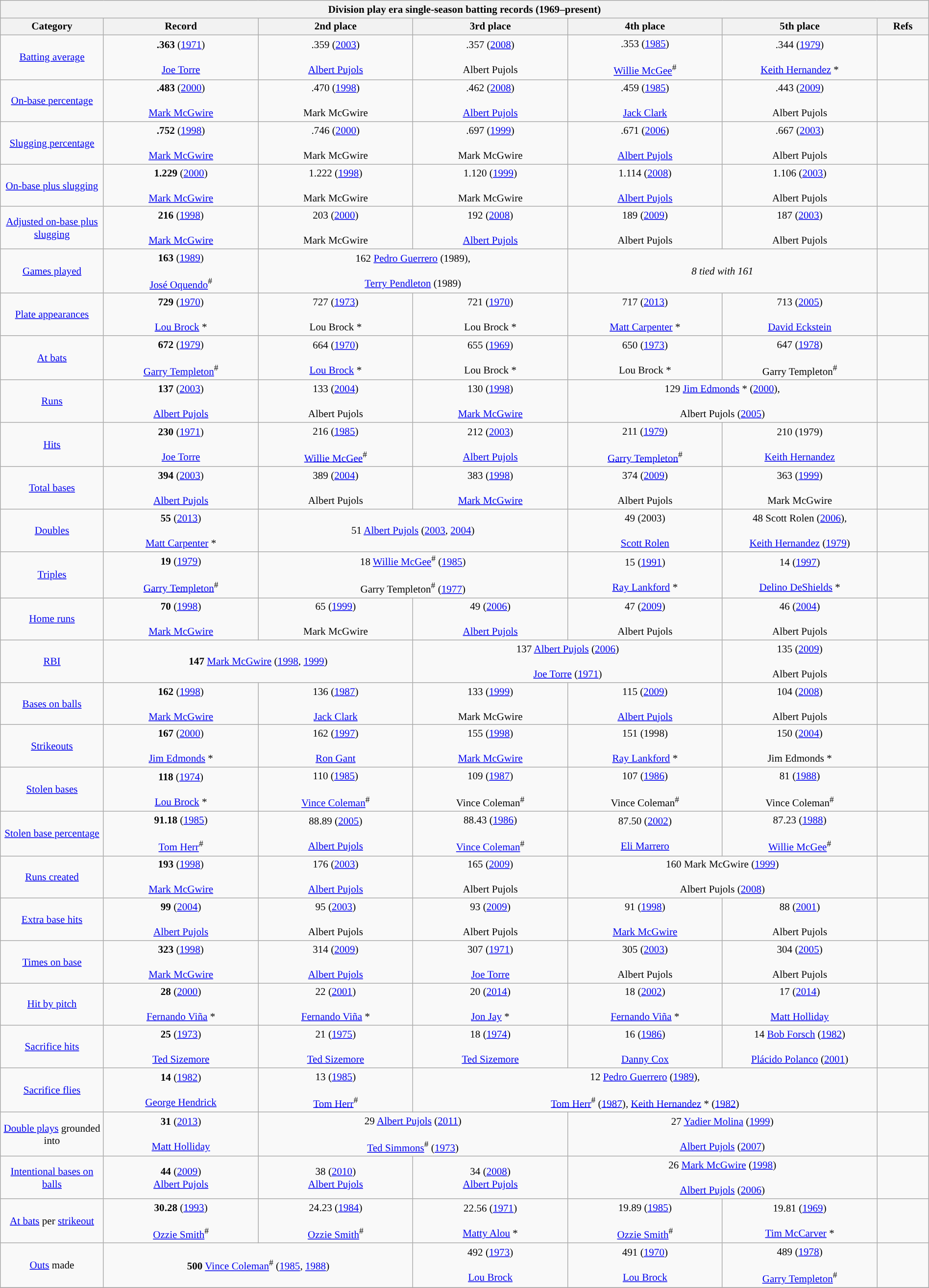<table class="wikitable" style="text-align:center; font-size:88%; width:100%">
<tr>
<th colspan=7>Division play era single-season batting records (1969–present)</th>
</tr>
<tr>
<th scope="col" width=10%>Category</th>
<th scope="col" width=15%>Record</th>
<th scope="col" width=15%>2nd place</th>
<th scope="col" width=15%>3rd place</th>
<th scope="col" width=15%>4th place</th>
<th scope="col" width=15%>5th place</th>
<th scope="col" width=5%>Refs</th>
</tr>
<tr>
<td><a href='#'>Batting average</a></td>
<td><strong>.363</strong> (<a href='#'>1971</a>)<br><br><a href='#'>Joe Torre</a></td>
<td>.359 (<a href='#'>2003</a>)<br><br><a href='#'>Albert Pujols</a></td>
<td>.357 (<a href='#'>2008</a>)<br><br>Albert Pujols</td>
<td>.353 (<a href='#'>1985</a>)<br><br><a href='#'>Willie McGee</a><sup>#</sup></td>
<td>.344 (<a href='#'>1979</a>)<br><br><a href='#'>Keith Hernandez</a> *</td>
<td></td>
</tr>
<tr>
<td><a href='#'>On-base percentage</a></td>
<td><strong>.483</strong> (<a href='#'>2000</a>)<br><br><a href='#'>Mark McGwire</a></td>
<td>.470 (<a href='#'>1998</a>)<br><br>Mark McGwire</td>
<td>.462 (<a href='#'>2008</a>)<br><br><a href='#'>Albert Pujols</a></td>
<td>.459 (<a href='#'>1985</a>)<br><br><a href='#'>Jack Clark</a></td>
<td>.443 (<a href='#'>2009</a>)<br><br>Albert Pujols</td>
<td></td>
</tr>
<tr>
<td><a href='#'>Slugging percentage</a></td>
<td><strong>.752</strong> (<a href='#'>1998</a>)<br><br><a href='#'>Mark McGwire</a></td>
<td>.746 (<a href='#'>2000</a>)<br><br>Mark McGwire</td>
<td>.697 (<a href='#'>1999</a>)<br><br>Mark McGwire</td>
<td>.671 (<a href='#'>2006</a>)<br><br><a href='#'>Albert Pujols</a></td>
<td>.667 (<a href='#'>2003</a>)<br><br>Albert Pujols</td>
<td></td>
</tr>
<tr>
<td><a href='#'>On-base plus slugging</a></td>
<td><strong>1.229</strong> (<a href='#'>2000</a>)<br><br><a href='#'>Mark McGwire</a></td>
<td>1.222 (<a href='#'>1998</a>)<br><br>Mark McGwire</td>
<td>1.120 (<a href='#'>1999</a>)<br><br>Mark McGwire</td>
<td>1.114 (<a href='#'>2008</a>)<br><br><a href='#'>Albert Pujols</a></td>
<td>1.106 (<a href='#'>2003</a>)<br><br>Albert Pujols</td>
<td></td>
</tr>
<tr>
<td><a href='#'>Adjusted on-base plus slugging</a></td>
<td><strong>216</strong> (<a href='#'>1998</a>)<br><br><a href='#'>Mark McGwire</a></td>
<td>203 (<a href='#'>2000</a>)<br><br>Mark McGwire</td>
<td>192 (<a href='#'>2008</a>)<br><br><a href='#'>Albert Pujols</a></td>
<td>189 (<a href='#'>2009</a>)<br><br>Albert Pujols</td>
<td>187 (<a href='#'>2003</a>)<br><br>Albert Pujols</td>
<td></td>
</tr>
<tr>
<td><a href='#'>Games played</a></td>
<td><strong>163</strong> (<a href='#'>1989</a>)<br><br><a href='#'>José Oquendo</a><sup>#</sup></td>
<td colspan="2" style="text-align: center;">162 <a href='#'>Pedro Guerrero</a> (1989),<br><br><a href='#'>Terry Pendleton</a> (1989)</td>
<td colspan="2" style="text-align: center;"><em>8 tied with 161</em></td>
<td></td>
</tr>
<tr>
<td><a href='#'>Plate appearances</a></td>
<td><strong>729</strong> (<a href='#'>1970</a>)<br><br><a href='#'>Lou Brock</a> *</td>
<td>727 (<a href='#'>1973</a>)<br><br>Lou Brock *</td>
<td>721 (<a href='#'>1970</a>)<br><br>Lou Brock *</td>
<td>717 (<a href='#'>2013</a>)<br><br><a href='#'>Matt Carpenter</a> *</td>
<td>713 (<a href='#'>2005</a>)<br><br><a href='#'>David Eckstein</a></td>
<td></td>
</tr>
<tr>
<td><a href='#'>At bats</a></td>
<td><strong>672</strong> (<a href='#'>1979</a>)<br><br><a href='#'>Garry Templeton</a><sup>#</sup></td>
<td>664 (<a href='#'>1970</a>)<br><br><a href='#'>Lou Brock</a> *</td>
<td>655 (<a href='#'>1969</a>)<br><br>Lou Brock *</td>
<td>650 (<a href='#'>1973</a>)<br><br>Lou Brock *</td>
<td>647 (<a href='#'>1978</a>)<br><br>Garry Templeton<sup>#</sup></td>
<td></td>
</tr>
<tr>
<td><a href='#'>Runs</a></td>
<td><strong>137</strong> (<a href='#'>2003</a>)<br><br><a href='#'>Albert Pujols</a></td>
<td>133 (<a href='#'>2004</a>)<br><br>Albert Pujols</td>
<td>130 (<a href='#'>1998</a>)<br><br><a href='#'>Mark McGwire</a></td>
<td colspan="2" style="text-align: center;">129 <a href='#'>Jim Edmonds</a> * (<a href='#'>2000</a>),<br><br>Albert Pujols (<a href='#'>2005</a>)</td>
<td></td>
</tr>
<tr>
<td><a href='#'>Hits</a></td>
<td><strong>230</strong> (<a href='#'>1971</a>)<br><br><a href='#'>Joe Torre</a></td>
<td>216 (<a href='#'>1985</a>)<br><br><a href='#'>Willie McGee</a><sup>#</sup></td>
<td>212 (<a href='#'>2003</a>)<br><br><a href='#'>Albert Pujols</a></td>
<td>211 (<a href='#'>1979</a>)<br><br><a href='#'>Garry Templeton</a><sup>#</sup></td>
<td>210 (1979)<br><br><a href='#'>Keith Hernandez</a></td>
<td></td>
</tr>
<tr>
<td><a href='#'>Total bases</a></td>
<td><strong>394</strong> (<a href='#'>2003</a>)<br><br><a href='#'>Albert Pujols</a></td>
<td>389 (<a href='#'>2004</a>)<br><br>Albert Pujols</td>
<td>383 (<a href='#'>1998</a>)<br><br><a href='#'>Mark McGwire</a></td>
<td>374 (<a href='#'>2009</a>)<br><br>Albert Pujols</td>
<td>363 (<a href='#'>1999</a>)<br><br>Mark McGwire</td>
<td></td>
</tr>
<tr>
<td><a href='#'>Doubles</a></td>
<td><strong>55</strong> (<a href='#'>2013</a>)<br><br><a href='#'>Matt Carpenter</a> *</td>
<td colspan="2" style="text-align: center;">51 <a href='#'>Albert Pujols</a> (<a href='#'>2003</a>, <a href='#'>2004</a>)</td>
<td>49 (2003)<br><br><a href='#'>Scott Rolen</a></td>
<td>48 Scott Rolen (<a href='#'>2006</a>),<br><br><a href='#'>Keith Hernandez</a> (<a href='#'>1979</a>)</td>
<td></td>
</tr>
<tr>
<td><a href='#'>Triples</a></td>
<td><strong>19</strong> (<a href='#'>1979</a>)<br><br><a href='#'>Garry Templeton</a><sup>#</sup></td>
<td colspan="2" style="text-align: center;">18 <a href='#'>Willie McGee</a><sup>#</sup> (<a href='#'>1985</a>)<br><br>Garry Templeton<sup>#</sup> (<a href='#'>1977</a>)</td>
<td>15 (<a href='#'>1991</a>)<br><br><a href='#'>Ray Lankford</a> *</td>
<td>14 (<a href='#'>1997</a>)<br><br><a href='#'>Delino DeShields</a> *</td>
<td></td>
</tr>
<tr>
<td><a href='#'>Home runs</a></td>
<td><strong>70</strong> (<a href='#'>1998</a>)<br><br><a href='#'>Mark McGwire</a></td>
<td>65 (<a href='#'>1999</a>)<br><br>Mark McGwire</td>
<td>49 (<a href='#'>2006</a>)<br><br><a href='#'>Albert Pujols</a></td>
<td>47 (<a href='#'>2009</a>)<br><br>Albert Pujols</td>
<td>46 (<a href='#'>2004</a>)<br><br>Albert Pujols</td>
<td></td>
</tr>
<tr>
<td><a href='#'>RBI</a></td>
<td colspan="2" style="text-align: center;"><strong>147</strong> <a href='#'>Mark McGwire</a> (<a href='#'>1998</a>, <a href='#'>1999</a>)<br></td>
<td colspan="2" style="text-align: center;">137 <a href='#'>Albert Pujols</a> (<a href='#'>2006</a>)<br><br><a href='#'>Joe Torre</a> (<a href='#'>1971</a>)</td>
<td>135 (<a href='#'>2009</a>)<br><br>Albert Pujols</td>
<td></td>
</tr>
<tr>
<td><a href='#'>Bases on balls</a></td>
<td><strong>162</strong> (<a href='#'>1998</a>)<br><br><a href='#'>Mark McGwire</a></td>
<td>136 (<a href='#'>1987</a>)<br><br><a href='#'>Jack Clark</a></td>
<td>133 (<a href='#'>1999</a>)<br><br>Mark McGwire</td>
<td>115 (<a href='#'>2009</a>)<br><br><a href='#'>Albert Pujols</a></td>
<td>104 (<a href='#'>2008</a>)<br><br>Albert Pujols</td>
<td></td>
</tr>
<tr>
<td><a href='#'>Strikeouts</a></td>
<td><strong>167</strong> (<a href='#'>2000</a>)<br><br><a href='#'>Jim Edmonds</a> *</td>
<td>162 (<a href='#'>1997</a>)<br><br><a href='#'>Ron Gant</a></td>
<td>155 (<a href='#'>1998</a>)<br><br><a href='#'>Mark McGwire</a></td>
<td>151 (1998)<br><br><a href='#'>Ray Lankford</a> *</td>
<td>150 (<a href='#'>2004</a>)<br><br>Jim Edmonds *</td>
<td></td>
</tr>
<tr>
<td><a href='#'>Stolen bases</a></td>
<td><strong>118</strong> (<a href='#'>1974</a>)<br><br><a href='#'>Lou Brock</a> *</td>
<td>110 (<a href='#'>1985</a>)<br><br><a href='#'>Vince Coleman</a><sup>#</sup></td>
<td>109 (<a href='#'>1987</a>)<br><br>Vince Coleman<sup>#</sup></td>
<td>107 (<a href='#'>1986</a>)<br><br>Vince Coleman<sup>#</sup></td>
<td>81 (<a href='#'>1988</a>)<br><br>Vince Coleman<sup>#</sup></td>
<td></td>
</tr>
<tr>
<td><a href='#'>Stolen base percentage</a></td>
<td><strong>91.18</strong> (<a href='#'>1985</a>)<br><br><a href='#'>Tom Herr</a><sup>#</sup></td>
<td>88.89 (<a href='#'>2005</a>)<br><br><a href='#'>Albert Pujols</a></td>
<td>88.43 (<a href='#'>1986</a>)<br><br><a href='#'>Vince Coleman</a><sup>#</sup></td>
<td>87.50 (<a href='#'>2002</a>)<br><br><a href='#'>Eli Marrero</a></td>
<td>87.23 (<a href='#'>1988</a>)<br><br><a href='#'>Willie McGee</a><sup>#</sup></td>
<td></td>
</tr>
<tr>
<td><a href='#'>Runs created</a></td>
<td><strong>193</strong>  (<a href='#'>1998</a>)<br><br><a href='#'>Mark McGwire</a></td>
<td>176 (<a href='#'>2003</a>)<br><br><a href='#'>Albert Pujols</a></td>
<td>165 (<a href='#'>2009</a>)<br><br>Albert Pujols</td>
<td colspan="2" style="text-align: center;">160 Mark McGwire (<a href='#'>1999</a>)<br><br>Albert Pujols (<a href='#'>2008</a>)</td>
<td></td>
</tr>
<tr>
<td><a href='#'>Extra base hits</a></td>
<td><strong>99</strong> (<a href='#'>2004</a>)<br><br><a href='#'>Albert Pujols</a></td>
<td>95 (<a href='#'>2003</a>)<br><br>Albert Pujols</td>
<td>93 (<a href='#'>2009</a>)<br><br>Albert Pujols</td>
<td>91 (<a href='#'>1998</a>)<br><br><a href='#'>Mark McGwire</a></td>
<td>88 (<a href='#'>2001</a>)<br><br>Albert Pujols</td>
<td></td>
</tr>
<tr>
<td><a href='#'>Times on base</a></td>
<td><strong>323</strong> (<a href='#'>1998</a>)<br><br><a href='#'>Mark McGwire</a></td>
<td>314 (<a href='#'>2009</a>)<br><br><a href='#'>Albert Pujols</a></td>
<td>307 (<a href='#'>1971</a>)<br><br><a href='#'>Joe Torre</a></td>
<td>305 (<a href='#'>2003</a>)<br><br>Albert Pujols</td>
<td>304 (<a href='#'>2005</a>)<br><br>Albert Pujols</td>
<td></td>
</tr>
<tr>
<td><a href='#'>Hit by pitch</a></td>
<td><strong>28</strong> (<a href='#'>2000</a>)<br><br><a href='#'>Fernando Viña</a> *</td>
<td>22 (<a href='#'>2001</a>)<br><br><a href='#'>Fernando Viña</a> *</td>
<td>20 (<a href='#'>2014</a>)<br><br><a href='#'>Jon Jay</a> *</td>
<td>18 (<a href='#'>2002</a>)<br><br><a href='#'>Fernando Viña</a> *</td>
<td>17 (<a href='#'>2014</a>)<br><br><a href='#'>Matt Holliday</a></td>
<td></td>
</tr>
<tr>
<td><a href='#'>Sacrifice hits</a></td>
<td><strong>25</strong> (<a href='#'>1973</a>)<br><br><a href='#'>Ted Sizemore</a></td>
<td>21 (<a href='#'>1975</a>)<br><br><a href='#'>Ted Sizemore</a></td>
<td>18 (<a href='#'>1974</a>)<br><br><a href='#'>Ted Sizemore</a></td>
<td>16 (<a href='#'>1986</a>)<br><br><a href='#'>Danny Cox</a></td>
<td>14  <a href='#'>Bob Forsch</a> (<a href='#'>1982</a>)<br><br><a href='#'>Plácido Polanco</a> (<a href='#'>2001</a>)</td>
<td></td>
</tr>
<tr>
<td><a href='#'>Sacrifice flies</a></td>
<td><strong>14</strong> (<a href='#'>1982</a>)<br><br><a href='#'>George Hendrick</a></td>
<td>13 (<a href='#'>1985</a>)<br><br><a href='#'>Tom Herr</a><sup>#</sup></td>
<td colspan="3" style="text-align: center;">12 <a href='#'>Pedro Guerrero</a> (<a href='#'>1989</a>),<br><br><a href='#'>Tom Herr</a><sup>#</sup> (<a href='#'>1987</a>), <a href='#'>Keith Hernandez</a> * (<a href='#'>1982</a>)</td>
<td></td>
</tr>
<tr>
<td><a href='#'>Double plays</a> grounded into</td>
<td><strong>31</strong> (<a href='#'>2013</a>)<br><br><a href='#'>Matt Holliday</a></td>
<td colspan="2" style="text-align: center;">29 <a href='#'>Albert Pujols</a> (<a href='#'>2011</a>)<br><br><a href='#'>Ted Simmons</a><sup>#</sup> (<a href='#'>1973</a>)</td>
<td colspan="2" style="text-align: center;">27 <a href='#'>Yadier Molina</a> (<a href='#'>1999</a>)<br><br><a href='#'>Albert Pujols</a> (<a href='#'>2007</a>)</td>
<td></td>
</tr>
<tr>
<td><a href='#'>Intentional bases on balls</a></td>
<td><strong>44</strong> (<a href='#'>2009</a>)<br><a href='#'>Albert Pujols</a></td>
<td>38 (<a href='#'>2010</a>)<br><a href='#'>Albert Pujols</a></td>
<td>34 (<a href='#'>2008</a>)<br><a href='#'>Albert Pujols</a></td>
<td colspan="2" style="text-align: center;">26 <a href='#'>Mark McGwire</a> (<a href='#'>1998</a>)<br><br><a href='#'>Albert Pujols</a> (<a href='#'>2006</a>)</td>
<td></td>
</tr>
<tr>
<td><a href='#'>At bats</a> per <a href='#'>strikeout</a></td>
<td><strong>30.28</strong> (<a href='#'>1993</a>)<br><br><a href='#'>Ozzie Smith</a><sup>#</sup></td>
<td>24.23 (<a href='#'>1984</a>)<br><br><a href='#'>Ozzie Smith</a><sup>#</sup></td>
<td>22.56 (<a href='#'>1971</a>)<br><br><a href='#'>Matty Alou</a> *</td>
<td>19.89 (<a href='#'>1985</a>)<br><br><a href='#'>Ozzie Smith</a><sup>#</sup></td>
<td>19.81 (<a href='#'>1969</a>)<br><br><a href='#'>Tim McCarver</a> *</td>
<td></td>
</tr>
<tr>
<td><a href='#'>Outs</a> made</td>
<td colspan="2" style="text-align: center;"><strong>500</strong> <a href='#'>Vince Coleman</a><sup>#</sup> (<a href='#'>1985</a>, <a href='#'>1988</a>)<br></td>
<td>492 (<a href='#'>1973</a>)<br><br><a href='#'>Lou Brock</a></td>
<td>491 (<a href='#'>1970</a>)<br><br><a href='#'>Lou Brock</a></td>
<td>489 (<a href='#'>1978</a>)<br><br><a href='#'>Garry Templeton</a><sup>#</sup></td>
<td></td>
</tr>
<tr>
</tr>
</table>
